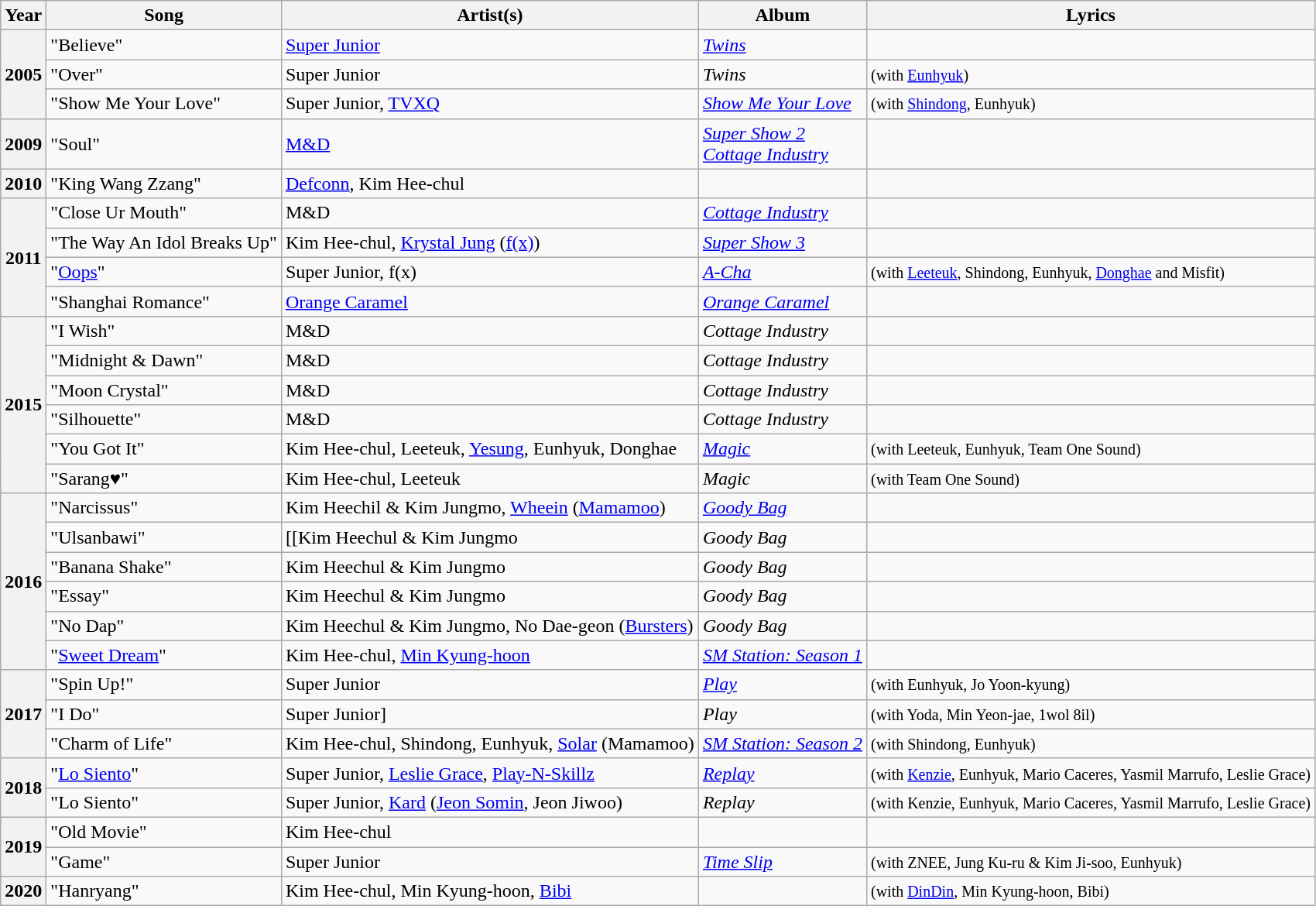<table class="wikitable">
<tr>
<th>Year</th>
<th>Song</th>
<th>Artist(s)</th>
<th>Album</th>
<th>Lyrics</th>
</tr>
<tr>
<th rowspan=3>2005</th>
<td>"Believe"</td>
<td><a href='#'>Super Junior</a></td>
<td><em><a href='#'>Twins</a></em></td>
<td></td>
</tr>
<tr>
<td>"Over"</td>
<td>Super Junior</td>
<td><em>Twins</em></td>
<td> <small>(with <a href='#'>Eunhyuk</a>)</small></td>
</tr>
<tr>
<td>"Show Me Your Love"</td>
<td>Super Junior, <a href='#'>TVXQ</a></td>
<td><em><a href='#'>Show Me Your Love</a></em></td>
<td> <small>(with <a href='#'>Shindong</a>, Eunhyuk)</small></td>
</tr>
<tr>
<th>2009</th>
<td>"Soul"</td>
<td><a href='#'>M&D</a></td>
<td><em><a href='#'>Super Show 2</a></em><br><em><a href='#'>Cottage Industry</a></em></td>
<td></td>
</tr>
<tr>
<th>2010</th>
<td>"King Wang Zzang"</td>
<td><a href='#'>Defconn</a>, Kim Hee-chul</td>
<td></td>
<td></td>
</tr>
<tr>
<th rowspan=4>2011</th>
<td>"Close Ur Mouth"</td>
<td>M&D</td>
<td><em><a href='#'>Cottage Industry</a></em></td>
<td></td>
</tr>
<tr>
<td>"The Way An Idol Breaks Up"</td>
<td>Kim Hee-chul, <a href='#'>Krystal Jung</a> (<a href='#'>f(x)</a>)</td>
<td><em><a href='#'>Super Show 3</a></em></td>
<td></td>
</tr>
<tr>
<td>"<a href='#'>Oops</a>"</td>
<td>Super Junior, f(x)</td>
<td><em><a href='#'>A-Cha</a></em></td>
<td> <small>(with <a href='#'>Leeteuk</a>, Shindong, Eunhyuk, <a href='#'>Donghae</a> and Misfit)</small></td>
</tr>
<tr>
<td>"Shanghai Romance"</td>
<td><a href='#'>Orange Caramel</a></td>
<td><em><a href='#'>Orange Caramel</a></em></td>
<td></td>
</tr>
<tr>
<th rowspan=6>2015</th>
<td>"I Wish"</td>
<td>M&D</td>
<td><em>Cottage Industry</em></td>
<td></td>
</tr>
<tr>
<td>"Midnight & Dawn"</td>
<td>M&D</td>
<td><em>Cottage Industry</em></td>
<td></td>
</tr>
<tr>
<td>"Moon Crystal"</td>
<td>M&D</td>
<td><em>Cottage Industry</em></td>
<td></td>
</tr>
<tr>
<td>"Silhouette"</td>
<td>M&D</td>
<td><em>Cottage Industry</em></td>
<td></td>
</tr>
<tr>
<td>"You Got It"</td>
<td>Kim Hee-chul, Leeteuk, <a href='#'>Yesung</a>, Eunhyuk, Donghae</td>
<td><em><a href='#'>Magic</a></em></td>
<td> <small>(with Leeteuk, Eunhyuk, Team One Sound)</small></td>
</tr>
<tr>
<td>"Sarang♥"</td>
<td>Kim Hee-chul, Leeteuk</td>
<td><em>Magic</em></td>
<td> <small>(with Team One Sound)</small></td>
</tr>
<tr>
<th rowspan=6>2016</th>
<td>"Narcissus"</td>
<td>Kim Heechil & Kim Jungmo, <a href='#'>Wheein</a> (<a href='#'>Mamamoo</a>)</td>
<td><em><a href='#'>Goody Bag</a></em></td>
<td></td>
</tr>
<tr>
<td>"Ulsanbawi"</td>
<td>[[Kim Heechul & Kim Jungmo</td>
<td><em>Goody Bag</em></td>
<td></td>
</tr>
<tr>
<td>"Banana Shake"</td>
<td>Kim Heechul & Kim Jungmo</td>
<td><em>Goody Bag</em></td>
<td></td>
</tr>
<tr>
<td>"Essay"</td>
<td>Kim Heechul & Kim Jungmo</td>
<td><em>Goody Bag</em></td>
<td></td>
</tr>
<tr>
<td>"No Dap"</td>
<td>Kim Heechul & Kim Jungmo, No Dae-geon (<a href='#'>Bursters</a>)</td>
<td><em>Goody Bag</em></td>
<td></td>
</tr>
<tr>
<td>"<a href='#'>Sweet Dream</a>"</td>
<td>Kim Hee-chul, <a href='#'>Min Kyung-hoon</a></td>
<td><em><a href='#'>SM Station: Season 1</a></em></td>
<td></td>
</tr>
<tr>
<th rowspan=3>2017</th>
<td>"Spin Up!"</td>
<td>Super Junior</td>
<td><em><a href='#'>Play</a></em></td>
<td> <small>(with Eunhyuk, Jo Yoon-kyung)</small></td>
</tr>
<tr>
<td>"I Do"</td>
<td>Super Junior]</td>
<td><em>Play</em></td>
<td> <small>(with Yoda, Min Yeon-jae, 1wol 8il)</small></td>
</tr>
<tr>
<td>"Charm of Life"</td>
<td>Kim Hee-chul, Shindong, Eunhyuk, <a href='#'>Solar</a> (Mamamoo)</td>
<td><em><a href='#'>SM Station: Season 2</a></em></td>
<td> <small>(with Shindong, Eunhyuk)</small></td>
</tr>
<tr>
<th rowspan=2>2018</th>
<td>"<a href='#'>Lo Siento</a>"</td>
<td>Super Junior, <a href='#'>Leslie Grace</a>, <a href='#'>Play-N-Skillz</a></td>
<td><em><a href='#'>Replay</a></em></td>
<td> <small>(with <a href='#'>Kenzie</a>, Eunhyuk, Mario Caceres, Yasmil Marrufo, Leslie Grace)</small></td>
</tr>
<tr>
<td>"Lo Siento"</td>
<td>Super Junior, <a href='#'>Kard</a> (<a href='#'>Jeon Somin</a>, Jeon Jiwoo)</td>
<td><em>Replay</em></td>
<td> <small>(with Kenzie, Eunhyuk, Mario Caceres, Yasmil Marrufo, Leslie Grace)</small></td>
</tr>
<tr>
<th rowspan=2>2019</th>
<td>"Old Movie"</td>
<td>Kim Hee-chul</td>
<td></td>
<td></td>
</tr>
<tr>
<td>"Game"</td>
<td>Super Junior</td>
<td><em><a href='#'>Time Slip</a></em></td>
<td> <small>(with ZNEE, Jung Ku-ru & Kim Ji-soo, Eunhyuk)</small></td>
</tr>
<tr>
<th>2020</th>
<td>"Hanryang"</td>
<td>Kim Hee-chul, Min Kyung-hoon, <a href='#'>Bibi</a></td>
<td></td>
<td> <small>(with <a href='#'>DinDin</a>, Min Kyung-hoon, Bibi)</small></td>
</tr>
</table>
